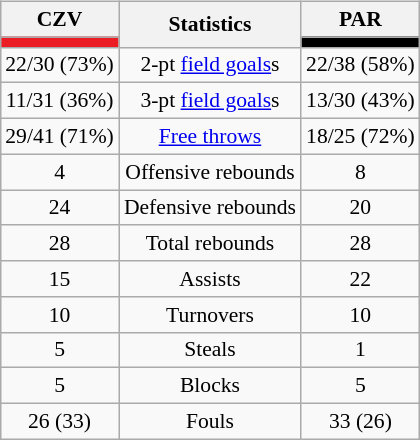<table style="width:100%;">
<tr>
<td valign=top align=right width=33%><br>













</td>
<td style="vertical-align:top; align:center; width:33%;"><br><table style="width:100%;">
<tr>
<td style="width=50%;"></td>
<td></td>
<td style="width=50%;"></td>
</tr>
</table>
<table class="wikitable" style="font-size:90%; text-align:center; margin:auto;" align=center>
<tr>
<th>CZV</th>
<th rowspan=2>Statistics</th>
<th>PAR</th>
</tr>
<tr>
<td style="background:#EC1C24;"></td>
<td style="background:#000000;"></td>
</tr>
<tr>
<td>22/30 (73%)</td>
<td>2-pt <a href='#'>field goals</a>s</td>
<td>22/38 (58%)</td>
</tr>
<tr>
<td>11/31 (36%)</td>
<td>3-pt <a href='#'>field goals</a>s</td>
<td>13/30 (43%)</td>
</tr>
<tr>
<td>29/41 (71%)</td>
<td><a href='#'>Free throws</a></td>
<td>18/25 (72%)</td>
</tr>
<tr>
<td>4</td>
<td>Offensive rebounds</td>
<td>8</td>
</tr>
<tr>
<td>24</td>
<td>Defensive rebounds</td>
<td>20</td>
</tr>
<tr>
<td>28</td>
<td>Total rebounds</td>
<td>28</td>
</tr>
<tr>
<td>15</td>
<td>Assists</td>
<td>22</td>
</tr>
<tr>
<td>10</td>
<td>Turnovers</td>
<td>10</td>
</tr>
<tr>
<td>5</td>
<td>Steals</td>
<td>1</td>
</tr>
<tr>
<td>5</td>
<td>Blocks</td>
<td>5</td>
</tr>
<tr>
<td>26 (33)</td>
<td>Fouls</td>
<td>33 (26)</td>
</tr>
</table>
</td>
<td style="vertical-align:top; align:left; width:33%;"><br>













</td>
</tr>
</table>
